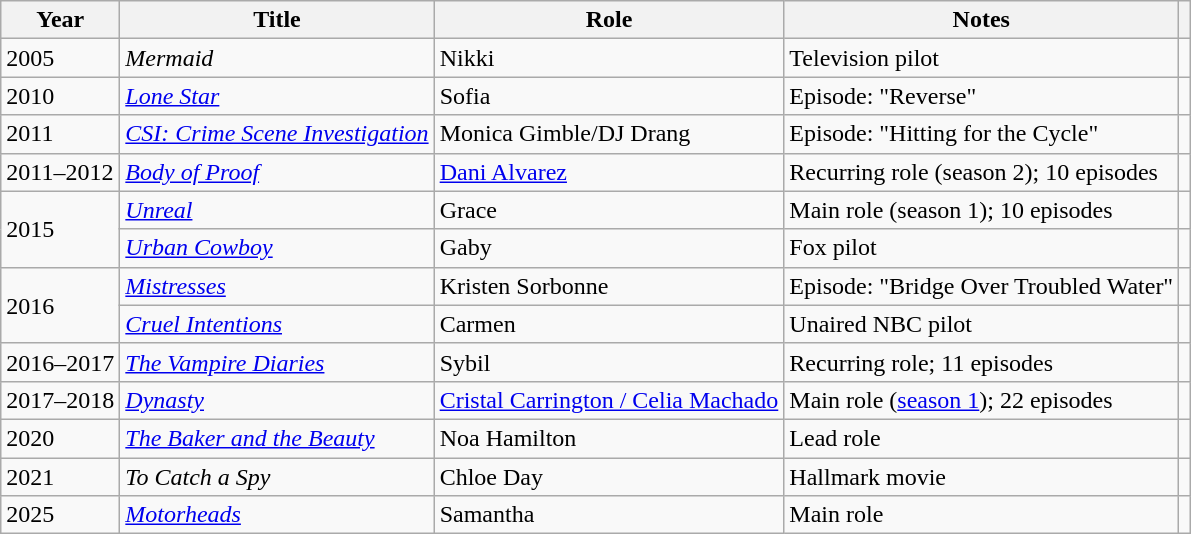<table class="wikitable sortable">
<tr>
<th>Year</th>
<th>Title</th>
<th>Role</th>
<th class="unsortable">Notes</th>
<th></th>
</tr>
<tr>
<td>2005</td>
<td><em>Mermaid</em></td>
<td>Nikki</td>
<td>Television pilot</td>
<td></td>
</tr>
<tr>
<td>2010</td>
<td><em><a href='#'>Lone Star</a></em></td>
<td>Sofia</td>
<td>Episode: "Reverse"</td>
<td></td>
</tr>
<tr>
<td>2011</td>
<td><em><a href='#'>CSI: Crime Scene Investigation</a></em></td>
<td>Monica Gimble/DJ Drang</td>
<td>Episode: "Hitting for the Cycle"</td>
<td></td>
</tr>
<tr>
<td>2011–2012</td>
<td><em><a href='#'>Body of Proof</a></em></td>
<td><a href='#'>Dani Alvarez</a></td>
<td>Recurring role (season 2); 10 episodes</td>
<td></td>
</tr>
<tr>
<td rowspan="2">2015</td>
<td><em><a href='#'>Unreal</a></em></td>
<td>Grace</td>
<td>Main role (season 1); 10 episodes</td>
<td></td>
</tr>
<tr>
<td><em><a href='#'>Urban Cowboy</a></em></td>
<td>Gaby</td>
<td>Fox pilot</td>
<td></td>
</tr>
<tr>
<td rowspan="2">2016</td>
<td><em><a href='#'>Mistresses</a></em></td>
<td>Kristen Sorbonne</td>
<td>Episode: "Bridge Over Troubled Water"</td>
<td></td>
</tr>
<tr>
<td><em><a href='#'>Cruel Intentions</a></em></td>
<td>Carmen</td>
<td>Unaired NBC pilot</td>
<td></td>
</tr>
<tr>
<td>2016–2017</td>
<td><em><a href='#'>The Vampire Diaries</a></em></td>
<td>Sybil</td>
<td>Recurring role; 11 episodes</td>
<td></td>
</tr>
<tr>
<td>2017–2018</td>
<td><em><a href='#'>Dynasty</a></em></td>
<td><a href='#'>Cristal Carrington / Celia Machado</a></td>
<td>Main role (<a href='#'>season 1</a>); 22 episodes</td>
<td></td>
</tr>
<tr>
<td>2020</td>
<td><em><a href='#'>The Baker and the Beauty</a></em></td>
<td>Noa Hamilton</td>
<td>Lead role</td>
<td></td>
</tr>
<tr>
<td>2021</td>
<td><em>To Catch a Spy</em></td>
<td>Chloe Day</td>
<td>Hallmark movie</td>
<td></td>
</tr>
<tr>
<td>2025</td>
<td><em><a href='#'>Motorheads</a></em></td>
<td>Samantha</td>
<td>Main role</td>
<td></td>
</tr>
</table>
